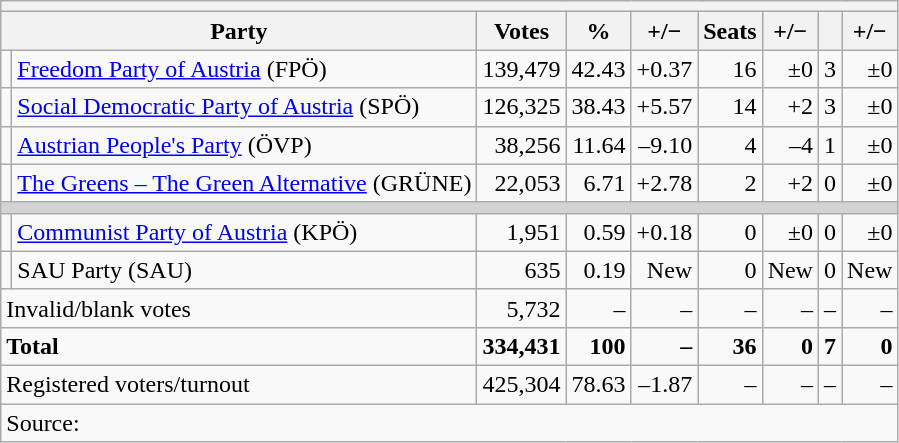<table class=wikitable style=text-align:right>
<tr>
<th colspan="9"></th>
</tr>
<tr>
<th colspan=2>Party</th>
<th>Votes</th>
<th>%</th>
<th>+/−</th>
<th>Seats</th>
<th>+/−</th>
<th></th>
<th>+/−</th>
</tr>
<tr>
<td bgcolor=></td>
<td align=left><a href='#'>Freedom Party of Austria</a> (FPÖ)</td>
<td>139,479</td>
<td>42.43</td>
<td>+0.37</td>
<td>16</td>
<td>±0</td>
<td>3</td>
<td>±0</td>
</tr>
<tr>
<td bgcolor=></td>
<td align=left><a href='#'>Social Democratic Party of Austria</a> (SPÖ)</td>
<td>126,325</td>
<td>38.43</td>
<td>+5.57</td>
<td>14</td>
<td>+2</td>
<td>3</td>
<td>±0</td>
</tr>
<tr>
<td bgcolor=></td>
<td align=left><a href='#'>Austrian People's Party</a> (ÖVP)</td>
<td>38,256</td>
<td>11.64</td>
<td>–9.10</td>
<td>4</td>
<td>–4</td>
<td>1</td>
<td>±0</td>
</tr>
<tr>
<td bgcolor=></td>
<td align=left><a href='#'>The Greens – The Green Alternative</a> (GRÜNE)</td>
<td>22,053</td>
<td>6.71</td>
<td>+2.78</td>
<td>2</td>
<td>+2</td>
<td>0</td>
<td>±0</td>
</tr>
<tr>
<td colspan=9 bgcolor=lightgrey></td>
</tr>
<tr>
<td bgcolor=></td>
<td align=left><a href='#'>Communist Party of Austria</a> (KPÖ)</td>
<td>1,951</td>
<td>0.59</td>
<td>+0.18</td>
<td>0</td>
<td>±0</td>
<td>0</td>
<td>±0</td>
</tr>
<tr>
<td></td>
<td align=left>SAU Party (SAU)</td>
<td>635</td>
<td>0.19</td>
<td>New</td>
<td>0</td>
<td>New</td>
<td>0</td>
<td>New</td>
</tr>
<tr>
<td colspan=2 align=left>Invalid/blank votes</td>
<td>5,732</td>
<td>–</td>
<td>–</td>
<td>–</td>
<td>–</td>
<td>–</td>
<td>–</td>
</tr>
<tr>
<td colspan=2 align=left><strong>Total</strong></td>
<td><strong>334,431</strong></td>
<td><strong>100</strong></td>
<td><strong>–</strong></td>
<td><strong>36</strong></td>
<td><strong>0</strong></td>
<td><strong>7</strong></td>
<td><strong>0</strong></td>
</tr>
<tr>
<td align=left colspan=2>Registered voters/turnout</td>
<td>425,304</td>
<td>78.63</td>
<td>–1.87</td>
<td>–</td>
<td>–</td>
<td>–</td>
<td>–</td>
</tr>
<tr>
<td align=left colspan=9>Source: </td>
</tr>
</table>
